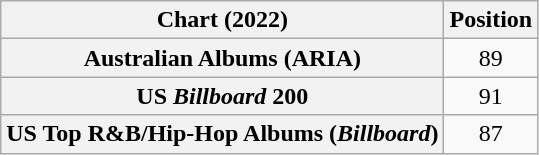<table class="wikitable sortable plainrowheaders" style="text-align:center">
<tr>
<th scope="col">Chart (2022)</th>
<th scope="col">Position</th>
</tr>
<tr>
<th scope="row">Australian Albums (ARIA)</th>
<td>89</td>
</tr>
<tr>
<th scope="row">US <em>Billboard</em> 200</th>
<td>91</td>
</tr>
<tr>
<th scope="row">US Top R&B/Hip-Hop Albums (<em>Billboard</em>)</th>
<td>87</td>
</tr>
</table>
